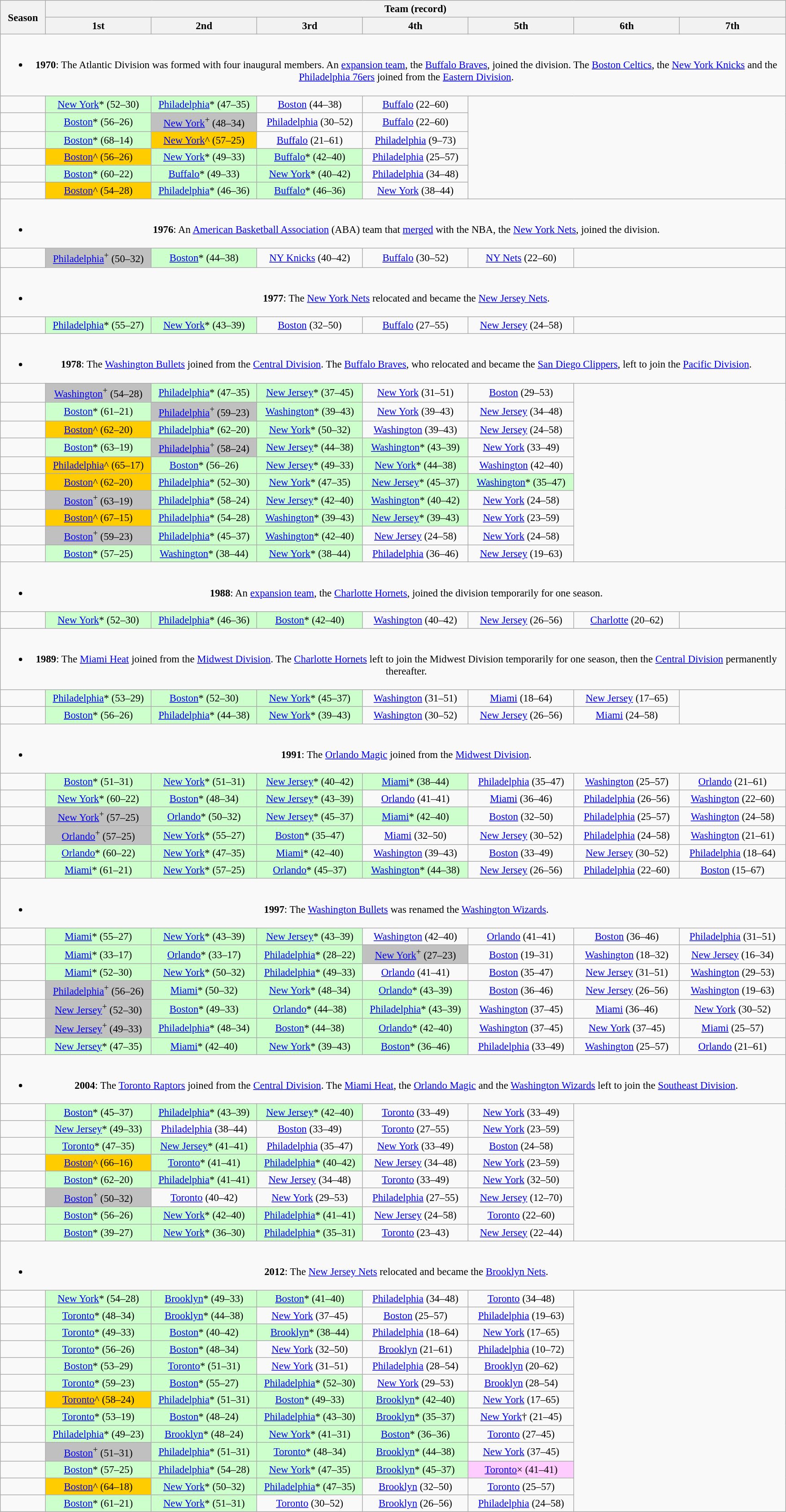<table class="wikitable" style="text-align:center; font-size:95%">
<tr>
<th rowspan="2" width=60px>Season</th>
<th colspan="7">Team (record)</th>
</tr>
<tr>
<th width=150px>1st</th>
<th width=150px>2nd</th>
<th width=150px>3rd</th>
<th width=150px>4th</th>
<th width=150px>5th</th>
<th width=150px>6th</th>
<th width=150px>7th</th>
</tr>
<tr>
<td colspan="8"><br><ul><li><strong>1970</strong>: The Atlantic Division was formed with four inaugural members. An <a href='#'>expansion team</a>, the <a href='#'>Buffalo Braves</a>, joined the division. The <a href='#'>Boston Celtics</a>, the <a href='#'>New York Knicks</a> and the <a href='#'>Philadelphia 76ers</a> joined from the <a href='#'>Eastern Division</a>.</li></ul></td>
</tr>
<tr>
<td></td>
<td bgcolor=#CCFFCC><a href='#'>New York</a>* (52–30)</td>
<td bgcolor=#CCFFCC><a href='#'>Philadelphia</a>* (47–35)</td>
<td><a href='#'>Boston</a> (44–38)</td>
<td><a href='#'>Buffalo</a> (22–60)</td>
</tr>
<tr>
<td></td>
<td bgcolor=#CCFFCC><a href='#'>Boston</a>* (56–26)</td>
<td bgcolor=#C0C0C0><a href='#'>New York</a><sup>+</sup> (48–34)</td>
<td><a href='#'>Philadelphia</a> (30–52)</td>
<td><a href='#'>Buffalo</a> (22–60)</td>
</tr>
<tr>
<td></td>
<td bgcolor=#CCFFCC><a href='#'>Boston</a>* (68–14)</td>
<td bgcolor=#FFCC00><a href='#'>New York</a>^ (57–25)</td>
<td><a href='#'>Buffalo</a> (21–61)</td>
<td><a href='#'>Philadelphia</a> (9–73)</td>
</tr>
<tr>
<td></td>
<td bgcolor=#FFCC00><a href='#'>Boston</a>^ (56–26)</td>
<td bgcolor=#CCFFCC><a href='#'>New York</a>* (49–33)</td>
<td bgcolor=#CCFFCC><a href='#'>Buffalo</a>* (42–40)</td>
<td><a href='#'>Philadelphia</a> (25–57)</td>
</tr>
<tr>
<td></td>
<td bgcolor=#CCFFCC><a href='#'>Boston</a>* (60–22)</td>
<td bgcolor=#CCFFCC><a href='#'>Buffalo</a>* (49–33)</td>
<td bgcolor=#CCFFCC><a href='#'>New York</a>* (40–42)</td>
<td><a href='#'>Philadelphia</a> (34–48)</td>
</tr>
<tr>
<td></td>
<td bgcolor=#FFCC00><a href='#'>Boston</a>^ (54–28)</td>
<td bgcolor=#CCFFCC><a href='#'>Philadelphia</a>* (46–36)</td>
<td bgcolor=#CCFFCC><a href='#'>Buffalo</a>* (46–36)</td>
<td><a href='#'>New York</a> (38–44)</td>
</tr>
<tr>
<td colspan="8"><br><ul><li><strong>1976</strong>: An <a href='#'>American Basketball Association</a> (ABA) team that <a href='#'>merged</a> with the NBA, the <a href='#'>New York Nets</a>, joined the division.</li></ul></td>
</tr>
<tr>
<td></td>
<td bgcolor=#C0C0C0><a href='#'>Philadelphia</a><sup>+</sup> (50–32)</td>
<td bgcolor=#CCFFCC><a href='#'>Boston</a>* (44–38)</td>
<td><a href='#'>NY Knicks</a> (40–42)</td>
<td><a href='#'>Buffalo</a> (30–52)</td>
<td><a href='#'>NY Nets</a> (22–60)</td>
</tr>
<tr>
<td colspan="8"><br><ul><li><strong>1977</strong>: The <a href='#'>New York Nets</a> relocated and became the <a href='#'>New Jersey Nets</a>.</li></ul></td>
</tr>
<tr>
<td></td>
<td bgcolor=#CCFFCC><a href='#'>Philadelphia</a>* (55–27)</td>
<td bgcolor=#CCFFCC><a href='#'>New York</a>* (43–39)</td>
<td><a href='#'>Boston</a> (32–50)</td>
<td><a href='#'>Buffalo</a> (27–55)</td>
<td><a href='#'>New Jersey</a> (24–58)</td>
</tr>
<tr>
<td colspan="8"><br><ul><li><strong>1978</strong>: The <a href='#'>Washington Bullets</a> joined from the <a href='#'>Central Division</a>. The <a href='#'>Buffalo Braves</a>, who relocated and became the <a href='#'>San Diego Clippers</a>, left to join the <a href='#'>Pacific Division</a>.</li></ul></td>
</tr>
<tr>
<td></td>
<td bgcolor=#C0C0C0><a href='#'>Washington</a><sup>+</sup> (54–28)</td>
<td bgcolor=#CCFFCC><a href='#'>Philadelphia</a>* (47–35)</td>
<td bgcolor=#CCFFCC><a href='#'>New Jersey</a>* (37–45)</td>
<td><a href='#'>New York</a> (31–51)</td>
<td><a href='#'>Boston</a> (29–53)</td>
</tr>
<tr>
<td></td>
<td bgcolor=#CCFFCC><a href='#'>Boston</a>* (61–21)</td>
<td bgcolor=#C0C0C0><a href='#'>Philadelphia</a><sup>+</sup> (59–23)</td>
<td bgcolor=#CCFFCC><a href='#'>Washington</a>* (39–43)</td>
<td><a href='#'>New York</a> (39–43)</td>
<td><a href='#'>New Jersey</a> (34–48)</td>
</tr>
<tr>
<td></td>
<td bgcolor=#FFCC00><a href='#'>Boston</a>^ (62–20)</td>
<td bgcolor=#CCFFCC><a href='#'>Philadelphia</a>* (62–20)</td>
<td bgcolor=#CCFFCC><a href='#'>New York</a>* (50–32)</td>
<td><a href='#'>Washington</a> (39–43)</td>
<td><a href='#'>New Jersey</a> (24–58)</td>
</tr>
<tr>
<td></td>
<td bgcolor=#CCFFCC><a href='#'>Boston</a>* (63–19)</td>
<td bgcolor=#C0C0C0><a href='#'>Philadelphia</a><sup>+</sup> (58–24)</td>
<td bgcolor=#CCFFCC><a href='#'>New Jersey</a>* (44–38)</td>
<td bgcolor=#CCFFCC><a href='#'>Washington</a>* (43–39)</td>
<td><a href='#'>New York</a> (33–49)</td>
</tr>
<tr>
<td></td>
<td bgcolor=#FFCC00><a href='#'>Philadelphia</a>^ (65–17)</td>
<td bgcolor=#CCFFCC><a href='#'>Boston</a>* (56–26)</td>
<td bgcolor=#CCFFCC><a href='#'>New Jersey</a>* (49–33)</td>
<td bgcolor=#CCFFCC><a href='#'>New York</a>* (44–38)</td>
<td><a href='#'>Washington</a> (42–40)</td>
</tr>
<tr>
<td></td>
<td bgcolor=#FFCC00><a href='#'>Boston</a>^ (62–20)</td>
<td bgcolor=#CCFFCC><a href='#'>Philadelphia</a>* (52–30)</td>
<td bgcolor=#CCFFCC><a href='#'>New York</a>* (47–35)</td>
<td bgcolor=#CCFFCC><a href='#'>New Jersey</a>* (45–37)</td>
<td bgcolor=#CCFFCC><a href='#'>Washington</a>* (35–47)</td>
</tr>
<tr>
<td></td>
<td bgcolor=#C0C0C0><a href='#'>Boston</a><sup>+</sup> (63–19)</td>
<td bgcolor=#CCFFCC><a href='#'>Philadelphia</a>* (58–24)</td>
<td bgcolor=#CCFFCC><a href='#'>New Jersey</a>* (42–40)</td>
<td bgcolor=#CCFFCC><a href='#'>Washington</a>* (40–42)</td>
<td><a href='#'>New York</a> (24–58)</td>
</tr>
<tr>
<td></td>
<td bgcolor=#FFCC00><a href='#'>Boston</a>^ (67–15)</td>
<td bgcolor=#CCFFCC><a href='#'>Philadelphia</a>* (54–28)</td>
<td bgcolor=#CCFFCC><a href='#'>Washington</a>* (39–43)</td>
<td bgcolor=#CCFFCC><a href='#'>New Jersey</a>* (39–43)</td>
<td><a href='#'>New York</a> (23–59)</td>
</tr>
<tr>
<td></td>
<td bgcolor=#C0C0C0><a href='#'>Boston</a><sup>+</sup> (59–23)</td>
<td bgcolor=#CCFFCC><a href='#'>Philadelphia</a>* (45–37)</td>
<td bgcolor=#CCFFCC><a href='#'>Washington</a>* (42–40)</td>
<td><a href='#'>New Jersey</a> (24–58)</td>
<td><a href='#'>New York</a> (24–58)</td>
</tr>
<tr>
<td></td>
<td bgcolor=#CCFFCC><a href='#'>Boston</a>* (57–25)</td>
<td bgcolor=#CCFFCC><a href='#'>Washington</a>* (38–44)</td>
<td bgcolor=#CCFFCC><a href='#'>New York</a>* (38–44)</td>
<td><a href='#'>Philadelphia</a> (36–46)</td>
<td><a href='#'>New Jersey</a> (19–63)</td>
</tr>
<tr>
<td colspan="8"><br><ul><li><strong>1988</strong>: An <a href='#'>expansion team</a>, the <a href='#'>Charlotte Hornets</a>, joined the division temporarily for one season.</li></ul></td>
</tr>
<tr>
<td></td>
<td bgcolor=#CCFFCC><a href='#'>New York</a>* (52–30)</td>
<td bgcolor=#CCFFCC><a href='#'>Philadelphia</a>* (46–36)</td>
<td bgcolor=#CCFFCC><a href='#'>Boston</a>* (42–40)</td>
<td><a href='#'>Washington</a> (40–42)</td>
<td><a href='#'>New Jersey</a> (26–56)</td>
<td><a href='#'>Charlotte</a> (20–62)</td>
</tr>
<tr>
<td colspan="8"><br><ul><li><strong>1989</strong>: The <a href='#'>Miami Heat</a> joined from the <a href='#'>Midwest Division</a>. The <a href='#'>Charlotte Hornets</a> left to join the Midwest Division temporarily for one season, then the <a href='#'>Central Division</a> permanently thereafter.</li></ul></td>
</tr>
<tr>
<td></td>
<td bgcolor=#CCFFCC><a href='#'>Philadelphia</a>* (53–29)</td>
<td bgcolor=#CCFFCC><a href='#'>Boston</a>* (52–30)</td>
<td bgcolor=#CCFFCC><a href='#'>New York</a>* (45–37)</td>
<td><a href='#'>Washington</a> (31–51)</td>
<td><a href='#'>Miami</a> (18–64)</td>
<td><a href='#'>New Jersey</a> (17–65)</td>
</tr>
<tr>
<td></td>
<td bgcolor=#CCFFCC><a href='#'>Boston</a>* (56–26)</td>
<td bgcolor=#CCFFCC><a href='#'>Philadelphia</a>* (44–38)</td>
<td bgcolor=#CCFFCC><a href='#'>New York</a>* (39–43)</td>
<td><a href='#'>Washington</a> (30–52)</td>
<td><a href='#'>New Jersey</a> (26–56)</td>
<td><a href='#'>Miami</a> (24–58)</td>
</tr>
<tr>
<td colspan="8"><br><ul><li><strong>1991</strong>: The <a href='#'>Orlando Magic</a> joined from the <a href='#'>Midwest Division</a>.</li></ul></td>
</tr>
<tr>
<td></td>
<td bgcolor=#CCFFCC><a href='#'>Boston</a>* (51–31)</td>
<td bgcolor=#CCFFCC><a href='#'>New York</a>* (51–31)</td>
<td bgcolor=#CCFFCC><a href='#'>New Jersey</a>* (40–42)</td>
<td bgcolor=#CCFFCC><a href='#'>Miami</a>* (38–44)</td>
<td><a href='#'>Philadelphia</a> (35–47)</td>
<td><a href='#'>Washington</a> (25–57)</td>
<td><a href='#'>Orlando</a> (21–61)</td>
</tr>
<tr>
<td></td>
<td bgcolor=#CCFFCC><a href='#'>New York</a>* (60–22)</td>
<td bgcolor=#CCFFCC><a href='#'>Boston</a>* (48–34)</td>
<td bgcolor=#CCFFCC><a href='#'>New Jersey</a>* (43–39)</td>
<td><a href='#'>Orlando</a> (41–41)</td>
<td><a href='#'>Miami</a> (36–46)</td>
<td><a href='#'>Philadelphia</a> (26–56)</td>
<td><a href='#'>Washington</a> (22–60)</td>
</tr>
<tr>
<td></td>
<td bgcolor=#C0C0C0><a href='#'>New York</a><sup>+</sup> (57–25)</td>
<td bgcolor=#CCFFCC><a href='#'>Orlando</a>* (50–32)</td>
<td bgcolor=#CCFFCC><a href='#'>New Jersey</a>* (45–37)</td>
<td bgcolor=#CCFFCC><a href='#'>Miami</a>* (42–40)</td>
<td><a href='#'>Boston</a> (32–50)</td>
<td><a href='#'>Philadelphia</a> (25–57)</td>
<td><a href='#'>Washington</a> (24–58)</td>
</tr>
<tr>
<td></td>
<td bgcolor=#C0C0C0><a href='#'>Orlando</a><sup>+</sup> (57–25)</td>
<td bgcolor=#CCFFCC><a href='#'>New York</a>* (55–27)</td>
<td bgcolor=#CCFFCC><a href='#'>Boston</a>* (35–47)</td>
<td><a href='#'>Miami</a> (32–50)</td>
<td><a href='#'>New Jersey</a> (30–52)</td>
<td><a href='#'>Philadelphia</a> (24–58)</td>
<td><a href='#'>Washington</a> (21–61)</td>
</tr>
<tr>
<td></td>
<td bgcolor=#CCFFCC><a href='#'>Orlando</a>* (60–22)</td>
<td bgcolor=#CCFFCC><a href='#'>New York</a>* (47–35)</td>
<td bgcolor=#CCFFCC><a href='#'>Miami</a>* (42–40)</td>
<td><a href='#'>Washington</a> (39–43)</td>
<td><a href='#'>Boston</a> (33–49)</td>
<td><a href='#'>New Jersey</a> (30–52)</td>
<td><a href='#'>Philadelphia</a> (18–64)</td>
</tr>
<tr>
<td></td>
<td bgcolor=#CCFFCC><a href='#'>Miami</a>* (61–21)</td>
<td bgcolor=#CCFFCC><a href='#'>New York</a>* (57–25)</td>
<td bgcolor=#CCFFCC><a href='#'>Orlando</a>* (45–37)</td>
<td bgcolor=#CCFFCC><a href='#'>Washington</a>* (44–38)</td>
<td><a href='#'>New Jersey</a> (26–56)</td>
<td><a href='#'>Philadelphia</a> (22–60)</td>
<td><a href='#'>Boston</a> (15–67)</td>
</tr>
<tr>
<td colspan="8"><br><ul><li><strong>1997</strong>: The <a href='#'>Washington Bullets</a> was renamed the <a href='#'>Washington Wizards</a>.</li></ul></td>
</tr>
<tr>
<td></td>
<td bgcolor=#CCFFCC><a href='#'>Miami</a>* (55–27)</td>
<td bgcolor=#CCFFCC><a href='#'>New York</a>* (43–39)</td>
<td bgcolor=#CCFFCC><a href='#'>New Jersey</a>* (43–39)</td>
<td><a href='#'>Washington</a> (42–40)</td>
<td><a href='#'>Orlando</a> (41–41)</td>
<td><a href='#'>Boston</a> (36–46)</td>
<td><a href='#'>Philadelphia</a> (31–51)</td>
</tr>
<tr>
<td></td>
<td bgcolor=#CCFFCC><a href='#'>Miami</a>* (33–17)</td>
<td bgcolor=#CCFFCC><a href='#'>Orlando</a>* (33–17)</td>
<td bgcolor=#CCFFCC><a href='#'>Philadelphia</a>* (28–22)</td>
<td bgcolor=#C0C0C0><a href='#'>New York</a><sup>+</sup> (27–23)</td>
<td><a href='#'>Boston</a> (19–31)</td>
<td><a href='#'>Washington</a> (18–32)</td>
<td><a href='#'>New Jersey</a> (16–34)</td>
</tr>
<tr>
<td></td>
<td bgcolor=#CCFFCC><a href='#'>Miami</a>* (52–30)</td>
<td bgcolor=#CCFFCC><a href='#'>New York</a>* (50–32)</td>
<td bgcolor=#CCFFCC><a href='#'>Philadelphia</a>* (49–33)</td>
<td><a href='#'>Orlando</a> (41–41)</td>
<td><a href='#'>Boston</a> (35–47)</td>
<td><a href='#'>New Jersey</a> (31–51)</td>
<td><a href='#'>Washington</a> (29–53)</td>
</tr>
<tr>
<td></td>
<td bgcolor=#C0C0C0><a href='#'>Philadelphia</a><sup>+</sup> (56–26)</td>
<td bgcolor=#CCFFCC><a href='#'>Miami</a>* (50–32)</td>
<td bgcolor=#CCFFCC><a href='#'>New York</a>* (48–34)</td>
<td bgcolor=#CCFFCC><a href='#'>Orlando</a>* (43–39)</td>
<td><a href='#'>Boston</a> (36–46)</td>
<td><a href='#'>New Jersey</a> (26–56)</td>
<td><a href='#'>Washington</a> (19–63)</td>
</tr>
<tr>
<td></td>
<td bgcolor=#C0C0C0><a href='#'>New Jersey</a><sup>+</sup> (52–30)</td>
<td bgcolor=#CCFFCC><a href='#'>Boston</a>* (49–33)</td>
<td bgcolor=#CCFFCC><a href='#'>Orlando</a>* (44–38)</td>
<td bgcolor=#CCFFCC><a href='#'>Philadelphia</a>* (43–39)</td>
<td><a href='#'>Washington</a> (37–45)</td>
<td><a href='#'>Miami</a> (36–46)</td>
<td><a href='#'>New York</a> (30–52)</td>
</tr>
<tr>
<td></td>
<td bgcolor=#C0C0C0><a href='#'>New Jersey</a><sup>+</sup> (49–33)</td>
<td bgcolor=#CCFFCC><a href='#'>Philadelphia</a>* (48–34)</td>
<td bgcolor=#CCFFCC><a href='#'>Boston</a>* (44–38)</td>
<td bgcolor=#CCFFCC><a href='#'>Orlando</a>* (42–40)</td>
<td><a href='#'>Washington</a> (37–45)</td>
<td><a href='#'>New York</a> (37–45)</td>
<td><a href='#'>Miami</a> (25–57)</td>
</tr>
<tr>
<td></td>
<td bgcolor=#CCFFCC><a href='#'>New Jersey</a>* (47–35)</td>
<td bgcolor=#CCFFCC><a href='#'>Miami</a>* (42–40)</td>
<td bgcolor=#CCFFCC><a href='#'>New York</a>* (39–43)</td>
<td bgcolor=#CCFFCC><a href='#'>Boston</a>* (36–46)</td>
<td><a href='#'>Philadelphia</a> (33–49)</td>
<td><a href='#'>Washington</a> (25–57)</td>
<td><a href='#'>Orlando</a> (21–61)</td>
</tr>
<tr>
<td colspan="8"><br><ul><li><strong>2004</strong>: The <a href='#'>Toronto Raptors</a> joined from the <a href='#'>Central Division</a>. The <a href='#'>Miami Heat</a>, the <a href='#'>Orlando Magic</a> and the <a href='#'>Washington Wizards</a> left to join the <a href='#'>Southeast Division</a>.</li></ul></td>
</tr>
<tr>
<td></td>
<td bgcolor=#CCFFCC><a href='#'>Boston</a>* (45–37)</td>
<td bgcolor=#CCFFCC><a href='#'>Philadelphia</a>* (43–39)</td>
<td bgcolor=#CCFFCC><a href='#'>New Jersey</a>* (42–40)</td>
<td><a href='#'>Toronto</a> (33–49)</td>
<td><a href='#'>New York</a> (33–49)</td>
</tr>
<tr>
<td></td>
<td bgcolor=#CCFFCC><a href='#'>New Jersey</a>* (49–33)</td>
<td><a href='#'>Philadelphia</a> (38–44)</td>
<td><a href='#'>Boston</a> (33–49)</td>
<td><a href='#'>Toronto</a> (27–55)</td>
<td><a href='#'>New York</a> (23–59)</td>
</tr>
<tr>
<td></td>
<td bgcolor=#CCFFCC><a href='#'>Toronto</a>* (47–35)</td>
<td bgcolor=#CCFFCC><a href='#'>New Jersey</a>* (41–41)</td>
<td><a href='#'>Philadelphia</a> (35–47)</td>
<td><a href='#'>New York</a> (33–49)</td>
<td><a href='#'>Boston</a> (24–58)</td>
</tr>
<tr>
<td></td>
<td bgcolor=#FFCC00><a href='#'>Boston</a>^ (66–16)</td>
<td bgcolor=#CCFFCC><a href='#'>Toronto</a>* (41–41)</td>
<td bgcolor=#CCFFCC><a href='#'>Philadelphia</a>* (40–42)</td>
<td><a href='#'>New Jersey</a> (34–48)</td>
<td><a href='#'>New York</a> (23–59)</td>
</tr>
<tr>
<td></td>
<td bgcolor=#CCFFCC><a href='#'>Boston</a>* (62–20)</td>
<td bgcolor=#CCFFCC><a href='#'>Philadelphia</a>* (41–41)</td>
<td><a href='#'>New Jersey</a> (34–48)</td>
<td><a href='#'>Toronto</a> (33–49)</td>
<td><a href='#'>New York</a> (32–50)</td>
</tr>
<tr>
<td></td>
<td bgcolor=#C0C0C0><a href='#'>Boston</a><sup>+</sup> (50–32)</td>
<td><a href='#'>Toronto</a> (40–42)</td>
<td><a href='#'>New York</a> (29–53)</td>
<td><a href='#'>Philadelphia</a> (27–55)</td>
<td><a href='#'>New Jersey</a> (12–70)</td>
</tr>
<tr>
<td></td>
<td bgcolor=#CCFFCC><a href='#'>Boston</a>* (56–26)</td>
<td bgcolor=#CCFFCC><a href='#'>New York</a>* (42–40)</td>
<td bgcolor=#CCFFCC><a href='#'>Philadelphia</a>* (41–41)</td>
<td><a href='#'>New Jersey</a> (24–58)</td>
<td><a href='#'>Toronto</a> (22–60)</td>
</tr>
<tr>
<td></td>
<td bgcolor=#CCFFCC><a href='#'>Boston</a>* (39–27)</td>
<td bgcolor=#CCFFCC><a href='#'>New York</a>* (36–30)</td>
<td bgcolor=#CCFFCC><a href='#'>Philadelphia</a>* (35–31)</td>
<td><a href='#'>Toronto</a> (23–43)</td>
<td><a href='#'>New Jersey</a> (22–44)</td>
</tr>
<tr>
<td colspan="8"><br><ul><li><strong>2012</strong>: The <a href='#'>New Jersey Nets</a> relocated and became the <a href='#'>Brooklyn Nets</a>.</li></ul></td>
</tr>
<tr>
<td></td>
<td bgcolor=#CCFFCC><a href='#'>New York</a>* (54–28)</td>
<td bgcolor=#CCFFCC><a href='#'>Brooklyn</a>* (49–33)</td>
<td bgcolor=#CCFFCC><a href='#'>Boston</a>* (41–40)</td>
<td><a href='#'>Philadelphia</a> (34–48)</td>
<td><a href='#'>Toronto</a> (34–48)</td>
</tr>
<tr>
<td></td>
<td bgcolor=#CCFFCC><a href='#'>Toronto</a>* (48–34)</td>
<td bgcolor=#CCFFCC><a href='#'>Brooklyn</a>* (44–38)</td>
<td><a href='#'>New York</a> (37–45)</td>
<td><a href='#'>Boston</a> (25–57)</td>
<td><a href='#'>Philadelphia</a> (19–63)</td>
</tr>
<tr>
<td></td>
<td bgcolor=#CCFFCC><a href='#'>Toronto</a>* (49–33)</td>
<td bgcolor=#CCFFCC><a href='#'>Boston</a>* (40–42)</td>
<td bgcolor=#CCFFCC><a href='#'>Brooklyn</a>* (38–44)</td>
<td><a href='#'>Philadelphia</a> (18–64)</td>
<td><a href='#'>New York</a> (17–65)</td>
</tr>
<tr>
<td></td>
<td bgcolor=#CCFFCC><a href='#'>Toronto</a>* (56–26)</td>
<td bgcolor=#CCFFCC><a href='#'>Boston</a>* (48–34)</td>
<td><a href='#'>New York</a> (32–50)</td>
<td><a href='#'>Brooklyn</a> (21–61)</td>
<td><a href='#'>Philadelphia</a> (10–72)</td>
</tr>
<tr>
<td></td>
<td bgcolor=#CCFFCC><a href='#'>Boston</a>* (53–29)</td>
<td bgcolor=#CCFFCC><a href='#'>Toronto</a>* (51–31)</td>
<td><a href='#'>New York</a> (31–51)</td>
<td><a href='#'>Philadelphia</a> (28–54)</td>
<td><a href='#'>Brooklyn</a> (20–62)</td>
</tr>
<tr>
<td></td>
<td bgcolor=#CCFFCC><a href='#'>Toronto</a>* (59–23)</td>
<td bgcolor=#CCFFCC><a href='#'>Boston</a>* (55–27)</td>
<td bgcolor=#CCFFCC><a href='#'>Philadelphia</a>* (52–30)</td>
<td><a href='#'>New York</a> (29–53)</td>
<td><a href='#'>Brooklyn</a> (28–54)</td>
</tr>
<tr>
<td></td>
<td bgcolor=#FFCC00><a href='#'>Toronto</a>^ (58–24)</td>
<td bgcolor=#CCFFCC><a href='#'>Philadelphia</a>* (51–31)</td>
<td bgcolor=#CCFFCC><a href='#'>Boston</a>* (49–33)</td>
<td bgcolor=#CCFFCC><a href='#'>Brooklyn</a>* (42–40)</td>
<td><a href='#'>New York</a> (17–65)</td>
</tr>
<tr>
<td></td>
<td bgcolor=#CCFFCC><a href='#'>Toronto</a>* (53–19)</td>
<td bgcolor=#CCFFCC><a href='#'>Boston</a>* (48–24)</td>
<td bgcolor=#CCFFCC><a href='#'>Philadelphia</a>* (43–30)</td>
<td bgcolor=#CCFFCC><a href='#'>Brooklyn</a>* (35–37)</td>
<td><a href='#'>New York</a>† (21–45)</td>
</tr>
<tr>
<td></td>
<td bgcolor=#CCFFCC><a href='#'>Philadelphia</a>* (49–23)</td>
<td bgcolor=#CCFFCC><a href='#'>Brooklyn</a>* (48–24)</td>
<td bgcolor=#CCFFCC><a href='#'>New York</a>* (41–31)</td>
<td bgcolor=#CCFFCC><a href='#'>Boston</a>* (36–36)</td>
<td><a href='#'>Toronto</a> (27–45)</td>
</tr>
<tr>
<td></td>
<td bgcolor=#C0C0C0><a href='#'>Boston</a><sup>+</sup> (51–31)</td>
<td bgcolor=#CCFFCC><a href='#'>Philadelphia</a>* (51–31)</td>
<td bgcolor=#CCFFCC><a href='#'>Toronto</a>* (48–34)</td>
<td bgcolor=#CCFFCC><a href='#'>Brooklyn</a>* (44–38)</td>
<td><a href='#'>New York</a> (37–45)</td>
</tr>
<tr>
<td></td>
<td bgcolor=#CCFFCC><a href='#'>Boston</a>* (57–25)</td>
<td bgcolor=#CCFFCC><a href='#'>Philadelphia</a>* (54–28)</td>
<td bgcolor=#CCFFCC><a href='#'>New York</a>* (47–35)</td>
<td bgcolor=#CCFFCC><a href='#'>Brooklyn</a>* (45–37)</td>
<td bgcolor=#FFCCFF><a href='#'>Toronto</a>× (41–41)</td>
</tr>
<tr>
<td></td>
<td bgcolor=#FFCC00><a href='#'>Boston</a>^ (64–18)</td>
<td bgcolor=#CCFFCC><a href='#'>New York</a>* (50–32)</td>
<td bgcolor=#CCFFCC><a href='#'>Philadelphia</a>* (47–35)</td>
<td><a href='#'>Brooklyn</a> (32–50)</td>
<td><a href='#'>Toronto</a> (25–57)</td>
</tr>
<tr>
<td></td>
<td bgcolor=#CCFFCC><a href='#'>Boston</a>* (61–21)</td>
<td bgcolor=#CCFFCC><a href='#'>New York</a>* (51–31)</td>
<td><a href='#'>Toronto</a> (30–52)</td>
<td><a href='#'>Brooklyn</a> (26–56)</td>
<td><a href='#'>Philadelphia</a> (24–58)</td>
</tr>
</table>
